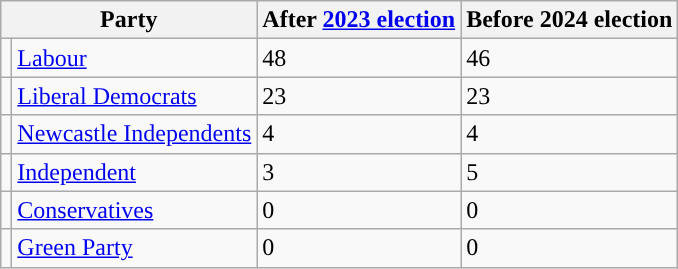<table class="wikitable">
<tr>
<th colspan="2" scope="col">Party</th>
<th scope="col">After <a href='#'>2023 election</a></th>
<th>Before 2024 election</th>
</tr>
<tr>
<td style="color:inherit;background-color: "></td>
<td scope="row"><a href='#'>Labour</a></td>
<td>48</td>
<td>46</td>
</tr>
<tr>
<td style="color:inherit;background-color: "></td>
<td scope="row"><a href='#'>Liberal Democrats</a></td>
<td>23</td>
<td>23</td>
</tr>
<tr>
<td style="color:inherit;background-color: "></td>
<td scope="row"><a href='#'>Newcastle Independents</a></td>
<td>4</td>
<td>4</td>
</tr>
<tr>
<td style="color:inherit;background-color: "></td>
<td scope="row"><a href='#'>Independent</a></td>
<td>3</td>
<td>5</td>
</tr>
<tr>
<td style="color:inherit;background-color: "></td>
<td scope="row"><a href='#'>Conservatives</a></td>
<td>0</td>
<td>0</td>
</tr>
<tr>
<td style="color:inherit;background-color: "></td>
<td scope="row"><a href='#'>Green Party</a></td>
<td>0</td>
<td>0</td>
</tr>
</table>
